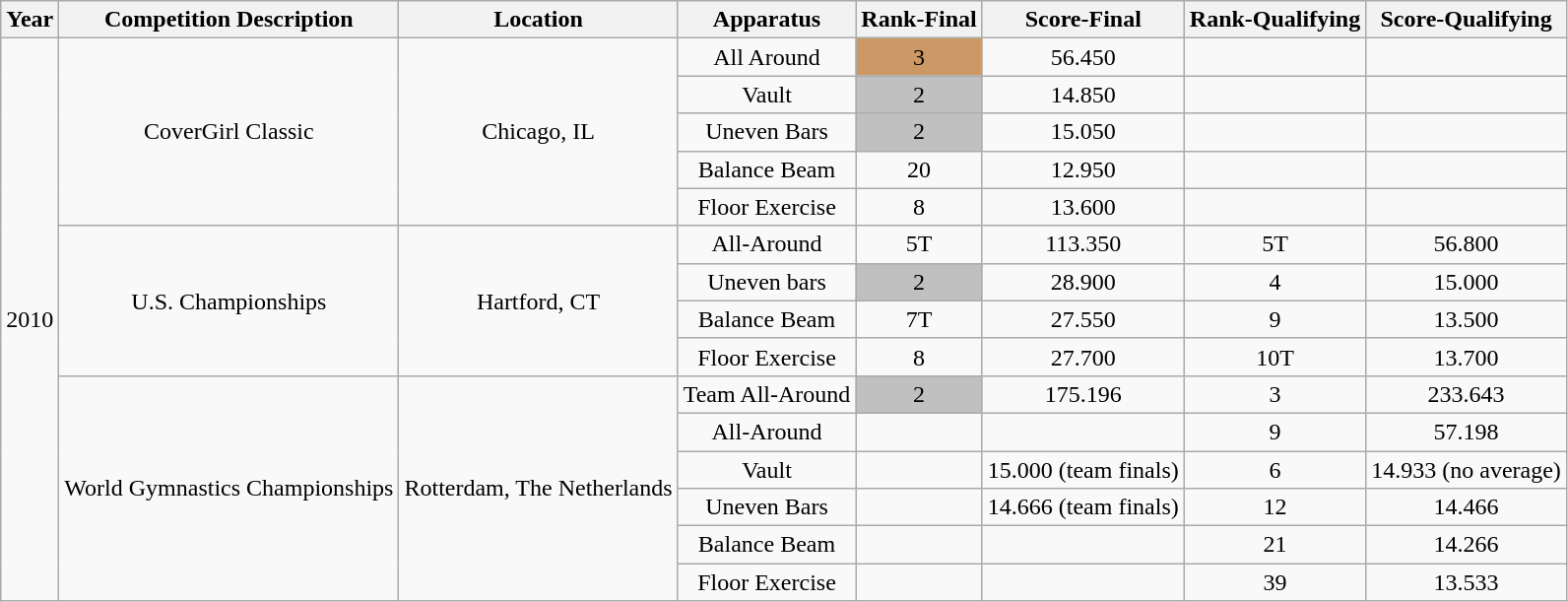<table class="wikitable" style="text-align:center">
<tr>
<th>Year</th>
<th>Competition Description</th>
<th>Location</th>
<th>Apparatus</th>
<th>Rank-Final</th>
<th>Score-Final</th>
<th>Rank-Qualifying</th>
<th>Score-Qualifying</th>
</tr>
<tr>
<td rowspan="15">2010</td>
<td rowspan="5">CoverGirl Classic</td>
<td rowspan="5">Chicago, IL</td>
<td>All Around</td>
<td bgcolor="cc9966">3</td>
<td>56.450</td>
<td></td>
<td></td>
</tr>
<tr>
<td>Vault</td>
<td bgcolor="silver">2</td>
<td>14.850</td>
<td></td>
<td></td>
</tr>
<tr>
<td>Uneven Bars</td>
<td bgcolor="silver">2</td>
<td>15.050</td>
<td></td>
<td></td>
</tr>
<tr>
<td>Balance Beam</td>
<td>20</td>
<td>12.950</td>
<td></td>
<td></td>
</tr>
<tr>
<td>Floor Exercise</td>
<td>8</td>
<td>13.600</td>
<td></td>
<td></td>
</tr>
<tr>
<td rowspan="4">U.S. Championships</td>
<td rowspan="4">Hartford, CT</td>
<td>All-Around</td>
<td>5T</td>
<td>113.350</td>
<td>5T</td>
<td>56.800</td>
</tr>
<tr>
<td>Uneven bars</td>
<td bgcolor="silver">2</td>
<td>28.900</td>
<td>4</td>
<td>15.000</td>
</tr>
<tr>
<td>Balance Beam</td>
<td>7T</td>
<td>27.550</td>
<td>9</td>
<td>13.500</td>
</tr>
<tr>
<td>Floor Exercise</td>
<td>8</td>
<td>27.700</td>
<td>10T</td>
<td>13.700</td>
</tr>
<tr>
<td rowspan="6">World Gymnastics Championships</td>
<td rowspan="6">Rotterdam, The Netherlands</td>
<td>Team All-Around</td>
<td bgcolor="silver">2</td>
<td>175.196</td>
<td>3</td>
<td>233.643</td>
</tr>
<tr>
<td>All-Around</td>
<td></td>
<td></td>
<td>9</td>
<td>57.198</td>
</tr>
<tr>
<td>Vault</td>
<td></td>
<td>15.000 (team finals)</td>
<td>6</td>
<td>14.933 (no average)</td>
</tr>
<tr>
<td>Uneven Bars</td>
<td></td>
<td>14.666 (team finals)</td>
<td>12</td>
<td>14.466</td>
</tr>
<tr>
<td>Balance Beam</td>
<td></td>
<td></td>
<td>21</td>
<td>14.266</td>
</tr>
<tr>
<td>Floor Exercise</td>
<td></td>
<td></td>
<td>39</td>
<td>13.533</td>
</tr>
</table>
